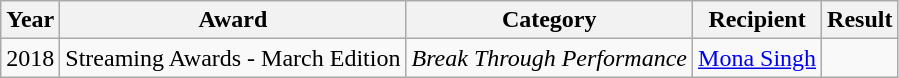<table class="wikitable">
<tr>
<th>Year</th>
<th>Award</th>
<th>Category</th>
<th>Recipient</th>
<th>Result</th>
</tr>
<tr>
<td>2018</td>
<td>Streaming Awards - March Edition</td>
<td><em>Break Through Performance</em></td>
<td><a href='#'>Mona Singh</a></td>
<td></td>
</tr>
</table>
